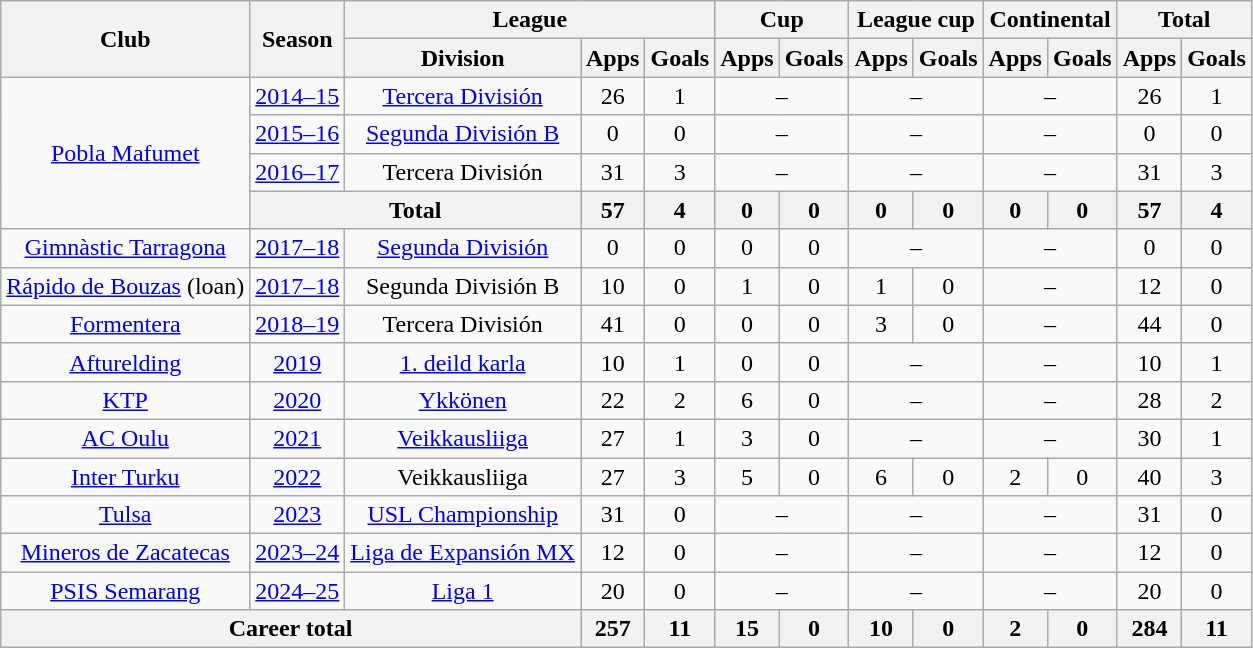<table class="wikitable" style="text-align:center">
<tr>
<th rowspan="2">Club</th>
<th rowspan="2">Season</th>
<th colspan="3">League</th>
<th colspan="2">Cup</th>
<th colspan="2">League cup</th>
<th colspan="2">Continental</th>
<th colspan="2">Total</th>
</tr>
<tr>
<th>Division</th>
<th>Apps</th>
<th>Goals</th>
<th>Apps</th>
<th>Goals</th>
<th>Apps</th>
<th>Goals</th>
<th>Apps</th>
<th>Goals</th>
<th>Apps</th>
<th>Goals</th>
</tr>
<tr>
<td rowspan=4><a href='#'>Pobla Mafumet</a></td>
<td><a href='#'>2014–15</a></td>
<td><a href='#'>Tercera División</a></td>
<td>26</td>
<td>1</td>
<td colspan=2>–</td>
<td colspan=2>–</td>
<td colspan=2>–</td>
<td>26</td>
<td>1</td>
</tr>
<tr>
<td><a href='#'>2015–16</a></td>
<td><a href='#'>Segunda División B</a></td>
<td>0</td>
<td>0</td>
<td colspan=2>–</td>
<td colspan=2>–</td>
<td colspan=2>–</td>
<td>0</td>
<td>0</td>
</tr>
<tr>
<td><a href='#'>2016–17</a></td>
<td>Tercera División</td>
<td>31</td>
<td>3</td>
<td colspan=2>–</td>
<td colspan=2>–</td>
<td colspan=2>–</td>
<td>31</td>
<td>3</td>
</tr>
<tr>
<th colspan=2>Total</th>
<th>57</th>
<th>4</th>
<th>0</th>
<th>0</th>
<th>0</th>
<th>0</th>
<th>0</th>
<th>0</th>
<th>57</th>
<th>4</th>
</tr>
<tr>
<td><a href='#'>Gimnàstic Tarragona</a></td>
<td><a href='#'>2017–18</a></td>
<td><a href='#'>Segunda División</a></td>
<td>0</td>
<td>0</td>
<td>0</td>
<td>0</td>
<td colspan=2>–</td>
<td colspan=2>–</td>
<td>0</td>
<td>0</td>
</tr>
<tr>
<td><a href='#'>Rápido de Bouzas</a> (loan)</td>
<td><a href='#'>2017–18</a></td>
<td>Segunda División B</td>
<td>10</td>
<td>0</td>
<td>1</td>
<td>0</td>
<td>1</td>
<td>0</td>
<td colspan=2>–</td>
<td>12</td>
<td>0</td>
</tr>
<tr>
<td><a href='#'>Formentera</a></td>
<td><a href='#'>2018–19</a></td>
<td>Tercera División</td>
<td>41</td>
<td>0</td>
<td>0</td>
<td>0</td>
<td>3</td>
<td>0</td>
<td colspan=2>–</td>
<td>44</td>
<td>0</td>
</tr>
<tr>
<td><a href='#'>Afturelding</a></td>
<td><a href='#'>2019</a></td>
<td><a href='#'>1. deild karla</a></td>
<td>10</td>
<td>1</td>
<td>0</td>
<td>0</td>
<td colspan=2>–</td>
<td colspan=2>–</td>
<td>10</td>
<td>1</td>
</tr>
<tr>
<td><a href='#'>KTP</a></td>
<td><a href='#'>2020</a></td>
<td><a href='#'>Ykkönen</a></td>
<td>22</td>
<td>2</td>
<td>6</td>
<td>0</td>
<td colspan=2>–</td>
<td colspan=2>–</td>
<td>28</td>
<td>2</td>
</tr>
<tr>
<td><a href='#'>AC Oulu</a></td>
<td><a href='#'>2021</a></td>
<td><a href='#'>Veikkausliiga</a></td>
<td>27</td>
<td>1</td>
<td>3</td>
<td>0</td>
<td colspan=2>–</td>
<td colspan=2>–</td>
<td>30</td>
<td>1</td>
</tr>
<tr>
<td><a href='#'>Inter Turku</a></td>
<td><a href='#'>2022</a></td>
<td>Veikkausliiga</td>
<td>27</td>
<td>3</td>
<td>5</td>
<td>0</td>
<td>6</td>
<td>0</td>
<td>2</td>
<td>0</td>
<td>40</td>
<td>3</td>
</tr>
<tr>
<td><a href='#'>Tulsa</a></td>
<td><a href='#'>2023</a></td>
<td><a href='#'>USL Championship</a></td>
<td>31</td>
<td>0</td>
<td colspan=2>–</td>
<td colspan=2>–</td>
<td colspan=2>–</td>
<td>31</td>
<td>0</td>
</tr>
<tr>
<td><a href='#'>Mineros de Zacatecas</a></td>
<td><a href='#'>2023–24</a></td>
<td><a href='#'>Liga de Expansión MX</a></td>
<td>12</td>
<td>0</td>
<td colspan=2>–</td>
<td colspan=2>–</td>
<td colspan=2>–</td>
<td>12</td>
<td>0</td>
</tr>
<tr>
<td><a href='#'>PSIS Semarang</a></td>
<td><a href='#'>2024–25</a></td>
<td><a href='#'>Liga 1</a></td>
<td>20</td>
<td>0</td>
<td colspan=2>–</td>
<td colspan=2>–</td>
<td colspan=2>–</td>
<td>20</td>
<td>0</td>
</tr>
<tr>
<th colspan="3">Career total</th>
<th>257</th>
<th>11</th>
<th>15</th>
<th>0</th>
<th>10</th>
<th>0</th>
<th>2</th>
<th>0</th>
<th>284</th>
<th>11</th>
</tr>
</table>
